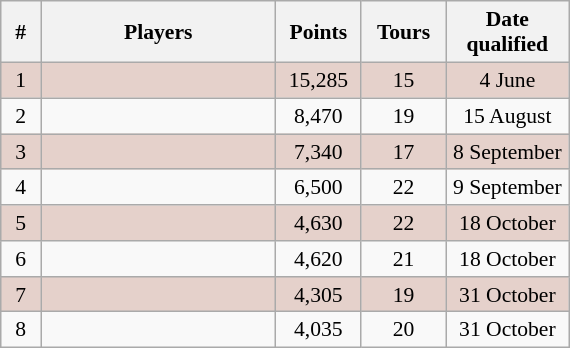<table class="sortable wikitable" align=right style=text-align:center;font-size:90%;text:justify>
<tr>
<th width=20>#</th>
<th width=150>Players</th>
<th width=50>Points</th>
<th width=50>Tours</th>
<th width=75>Date qualified</th>
</tr>
<tr align=center bgcolor=#e5d1cb>
<td>1</td>
<td align=left></td>
<td>15,285</td>
<td>15</td>
<td>4 June</td>
</tr>
<tr>
<td>2</td>
<td align=left></td>
<td>8,470</td>
<td>19</td>
<td>15 August</td>
</tr>
<tr align=center bgcolor=#e5d1cb>
<td>3</td>
<td align=left></td>
<td>7,340</td>
<td>17</td>
<td>8 September</td>
</tr>
<tr>
<td>4</td>
<td align=left></td>
<td>6,500</td>
<td>22</td>
<td>9 September</td>
</tr>
<tr align=center bgcolor=#e5d1cb>
<td>5</td>
<td align=left></td>
<td>4,630</td>
<td>22</td>
<td>18 October</td>
</tr>
<tr>
<td>6</td>
<td align=left></td>
<td>4,620</td>
<td>21</td>
<td>18 October</td>
</tr>
<tr align=center bgcolor=#e5d1cb>
<td>7</td>
<td align=left></td>
<td>4,305</td>
<td>19</td>
<td>31 October</td>
</tr>
<tr>
<td>8</td>
<td align=left></td>
<td>4,035</td>
<td>20</td>
<td>31 October</td>
</tr>
</table>
